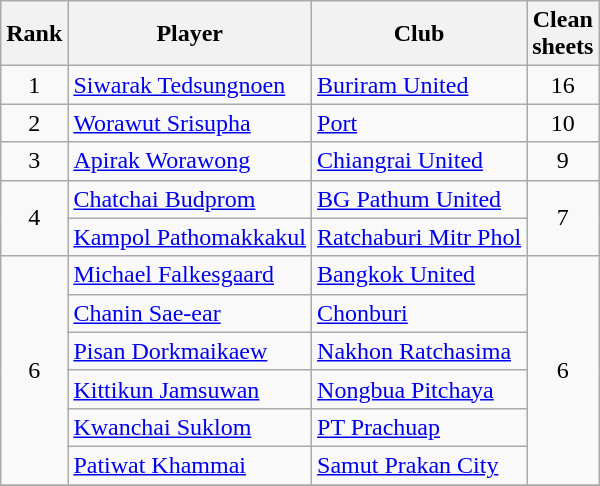<table class="wikitable" style="text-align:center">
<tr>
<th>Rank</th>
<th>Player</th>
<th>Club</th>
<th>Clean<br>sheets</th>
</tr>
<tr>
<td>1</td>
<td align="left"> <a href='#'>Siwarak Tedsungnoen</a></td>
<td align="left"><a href='#'>Buriram United</a></td>
<td>16</td>
</tr>
<tr>
<td>2</td>
<td align="left"> <a href='#'>Worawut Srisupha</a></td>
<td align="left"><a href='#'>Port</a></td>
<td>10</td>
</tr>
<tr>
<td>3</td>
<td align="left"> <a href='#'>Apirak Worawong</a></td>
<td align="left"><a href='#'>Chiangrai United</a></td>
<td>9</td>
</tr>
<tr>
<td rowspan="2">4</td>
<td align="left"> <a href='#'>Chatchai Budprom</a></td>
<td align="left"><a href='#'>BG Pathum United</a></td>
<td rowspan="2">7</td>
</tr>
<tr>
<td align="left"> <a href='#'>Kampol Pathomakkakul</a></td>
<td align="left"><a href='#'>Ratchaburi Mitr Phol</a></td>
</tr>
<tr>
<td rowspan="6">6</td>
<td align="left"> <a href='#'>Michael Falkesgaard</a></td>
<td align="left"><a href='#'>Bangkok United</a></td>
<td rowspan="6">6</td>
</tr>
<tr>
<td align="left"> <a href='#'>Chanin Sae-ear</a></td>
<td align="left"><a href='#'>Chonburi</a></td>
</tr>
<tr>
<td align="left"> <a href='#'>Pisan Dorkmaikaew</a></td>
<td align="left"><a href='#'>Nakhon Ratchasima</a></td>
</tr>
<tr>
<td align="left"> <a href='#'>Kittikun Jamsuwan</a></td>
<td align="left"><a href='#'>Nongbua Pitchaya</a></td>
</tr>
<tr>
<td align="left"> <a href='#'>Kwanchai Suklom</a></td>
<td align="left"><a href='#'>PT Prachuap</a></td>
</tr>
<tr>
<td align="left"> <a href='#'>Patiwat Khammai</a></td>
<td align="left"><a href='#'>Samut Prakan City</a></td>
</tr>
<tr>
</tr>
</table>
